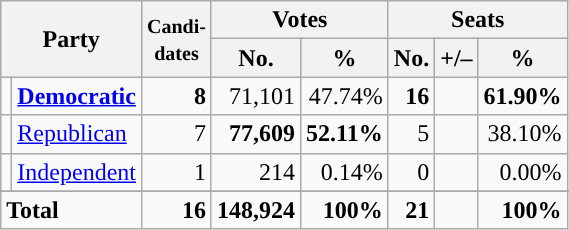<table class="wikitable" style="font-size:100%; text-align:right;">
<tr>
<th colspan=2 rowspan=2>Party</th>
<th rowspan=2><small>Candi-<br>dates</small></th>
<th colspan=2>Votes</th>
<th colspan=3>Seats</th>
</tr>
<tr>
<th>No.</th>
<th>%</th>
<th>No.</th>
<th>+/–</th>
<th>%</th>
</tr>
<tr>
<td style="background:"></td>
<td align=left><strong><a href='#'>Democratic</a></strong></td>
<td><strong>8</strong></td>
<td>71,101</td>
<td>47.74%</td>
<td><strong>16</strong></td>
<td></td>
<td><strong>61.90%</strong></td>
</tr>
<tr>
<td style="background:"></td>
<td align=left><a href='#'>Republican</a></td>
<td>7</td>
<td><strong>77,609</strong></td>
<td><strong>52.11%</strong></td>
<td>5</td>
<td></td>
<td>38.10%</td>
</tr>
<tr>
<td style="background:"></td>
<td align=left><a href='#'>Independent</a></td>
<td>1</td>
<td>214</td>
<td>0.14%</td>
<td>0</td>
<td></td>
<td>0.00%</td>
</tr>
<tr>
</tr>
<tr style="font-weight:bold">
<td colspan=2 align=left>Total</td>
<td>16</td>
<td>148,924</td>
<td>100%</td>
<td>21</td>
<td></td>
<td>100%</td>
</tr>
</table>
